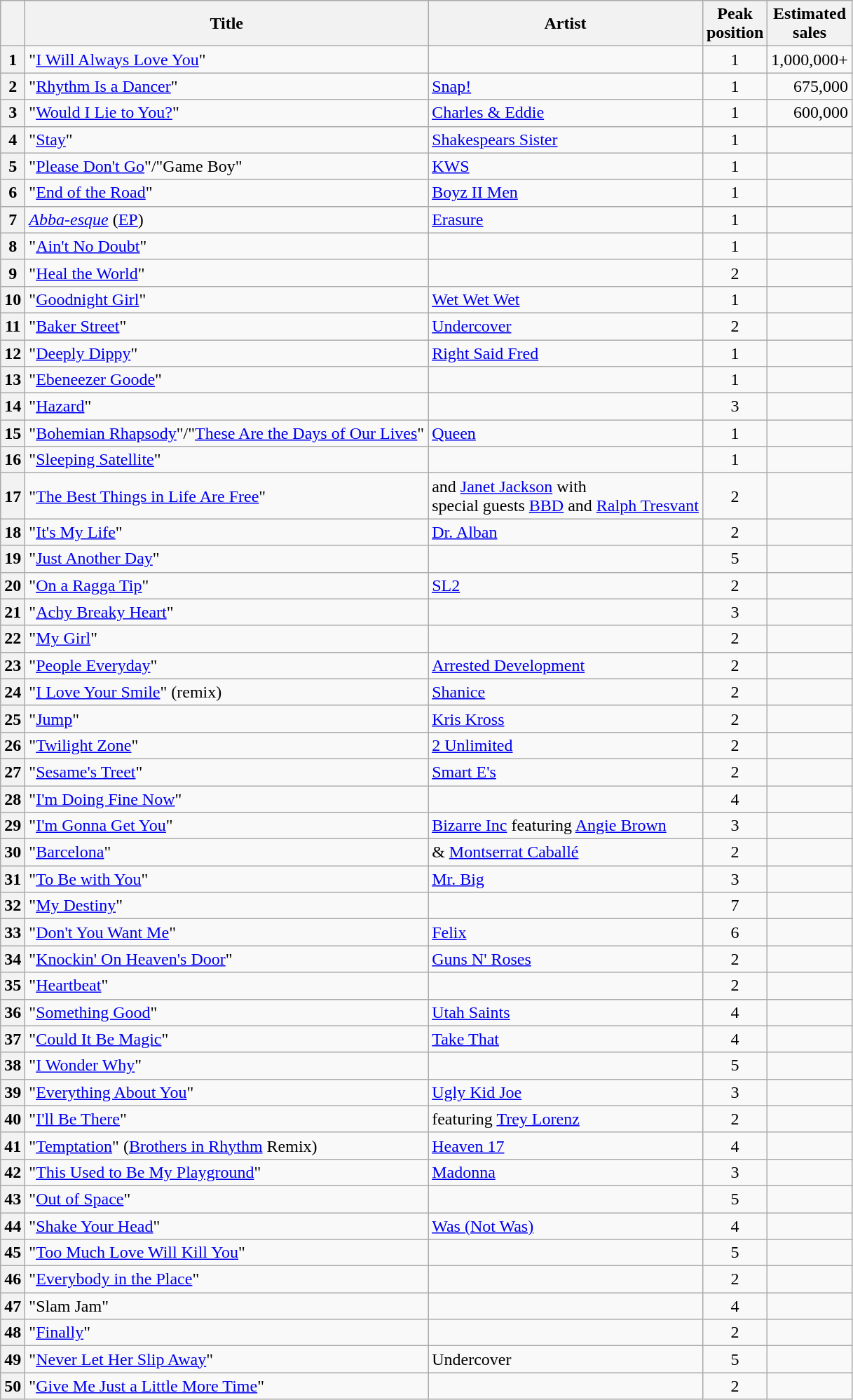<table class="wikitable sortable plainrowheaders">
<tr>
<th scope=col></th>
<th scope=col>Title</th>
<th scope=col>Artist</th>
<th scope=col>Peak<br>position</th>
<th scope=col>Estimated<br>sales</th>
</tr>
<tr>
<th scope=row style="text-align:center;">1</th>
<td>"<a href='#'>I Will Always Love You</a>"</td>
<td></td>
<td align="center">1</td>
<td align="right">1,000,000+</td>
</tr>
<tr>
<th scope=row style="text-align:center;">2</th>
<td>"<a href='#'>Rhythm Is a Dancer</a>"</td>
<td><a href='#'>Snap!</a></td>
<td align="center">1</td>
<td align="right">675,000</td>
</tr>
<tr>
<th scope=row style="text-align:center;">3</th>
<td>"<a href='#'>Would I Lie to You?</a>"</td>
<td><a href='#'>Charles & Eddie</a></td>
<td align="center">1</td>
<td align="right">600,000</td>
</tr>
<tr>
<th scope=row style="text-align:center;">4</th>
<td>"<a href='#'>Stay</a>"</td>
<td><a href='#'>Shakespears Sister</a></td>
<td align="center">1</td>
<td></td>
</tr>
<tr>
<th scope=row style="text-align:center;">5</th>
<td>"<a href='#'>Please Don't Go</a>"/"Game Boy"</td>
<td><a href='#'>KWS</a></td>
<td align="center">1</td>
<td></td>
</tr>
<tr>
<th scope=row style="text-align:center;">6</th>
<td>"<a href='#'>End of the Road</a>"</td>
<td><a href='#'>Boyz II Men</a></td>
<td align="center">1</td>
<td></td>
</tr>
<tr>
<th scope=row style="text-align:center;">7</th>
<td><em><a href='#'>Abba-esque</a></em> (<a href='#'>EP</a>)</td>
<td><a href='#'>Erasure</a></td>
<td align="center">1</td>
<td></td>
</tr>
<tr>
<th scope=row style="text-align:center;">8</th>
<td>"<a href='#'>Ain't No Doubt</a>"</td>
<td></td>
<td align="center">1</td>
<td></td>
</tr>
<tr>
<th scope=row style="text-align:center;">9</th>
<td>"<a href='#'>Heal the World</a>"</td>
<td></td>
<td align="center">2</td>
<td></td>
</tr>
<tr>
<th scope=row style="text-align:center;">10</th>
<td>"<a href='#'>Goodnight Girl</a>"</td>
<td><a href='#'>Wet Wet Wet</a></td>
<td align="center">1</td>
<td></td>
</tr>
<tr>
<th scope=row style="text-align:center;">11</th>
<td>"<a href='#'>Baker Street</a>"</td>
<td><a href='#'>Undercover</a></td>
<td align="center">2</td>
<td></td>
</tr>
<tr>
<th scope=row style="text-align:center;">12</th>
<td>"<a href='#'>Deeply Dippy</a>"</td>
<td><a href='#'>Right Said Fred</a></td>
<td align="center">1</td>
<td></td>
</tr>
<tr>
<th scope=row style="text-align:center;">13</th>
<td>"<a href='#'>Ebeneezer Goode</a>"</td>
<td></td>
<td align="center">1</td>
<td></td>
</tr>
<tr>
<th scope=row style="text-align:center;">14</th>
<td>"<a href='#'>Hazard</a>"</td>
<td></td>
<td align="center">3</td>
<td></td>
</tr>
<tr>
<th scope=row style="text-align:center;">15</th>
<td>"<a href='#'>Bohemian Rhapsody</a>"/"<a href='#'>These Are the Days of Our Lives</a>"</td>
<td><a href='#'>Queen</a></td>
<td align="center">1</td>
<td></td>
</tr>
<tr>
<th scope=row style="text-align:center;">16</th>
<td>"<a href='#'>Sleeping Satellite</a>"</td>
<td></td>
<td align="center">1</td>
<td></td>
</tr>
<tr>
<th scope=row style="text-align:center;">17</th>
<td>"<a href='#'>The Best Things in Life Are Free</a>"</td>
<td> and <a href='#'>Janet Jackson</a> with<br>special guests <a href='#'>BBD</a> and <a href='#'>Ralph Tresvant</a></td>
<td align="center">2</td>
<td></td>
</tr>
<tr>
<th scope=row style="text-align:center;">18</th>
<td>"<a href='#'>It's My Life</a>"</td>
<td><a href='#'>Dr. Alban</a></td>
<td align="center">2</td>
<td></td>
</tr>
<tr>
<th scope=row style="text-align:center;">19</th>
<td>"<a href='#'>Just Another Day</a>"</td>
<td></td>
<td align="center">5</td>
<td></td>
</tr>
<tr>
<th scope=row style="text-align:center;">20</th>
<td>"<a href='#'>On a Ragga Tip</a>"</td>
<td><a href='#'>SL2</a></td>
<td align="center">2</td>
<td></td>
</tr>
<tr>
<th scope=row style="text-align:center;">21</th>
<td>"<a href='#'>Achy Breaky Heart</a>"</td>
<td></td>
<td align="center">3</td>
<td></td>
</tr>
<tr>
<th scope=row style="text-align:center;">22</th>
<td>"<a href='#'>My Girl</a>"</td>
<td></td>
<td align="center">2</td>
<td></td>
</tr>
<tr>
<th scope=row style="text-align:center;">23</th>
<td>"<a href='#'>People Everyday</a>"</td>
<td><a href='#'>Arrested Development</a></td>
<td align="center">2</td>
<td></td>
</tr>
<tr>
<th scope=row style="text-align:center;">24</th>
<td>"<a href='#'>I Love Your Smile</a>" (remix)</td>
<td><a href='#'>Shanice</a></td>
<td align="center">2</td>
<td></td>
</tr>
<tr>
<th scope=row style="text-align:center;">25</th>
<td>"<a href='#'>Jump</a>"</td>
<td><a href='#'>Kris Kross</a></td>
<td align="center">2</td>
<td></td>
</tr>
<tr>
<th scope=row style="text-align:center;">26</th>
<td>"<a href='#'>Twilight Zone</a>"</td>
<td><a href='#'>2 Unlimited</a></td>
<td align="center">2</td>
<td></td>
</tr>
<tr>
<th scope=row style="text-align:center;">27</th>
<td>"<a href='#'>Sesame's Treet</a>"</td>
<td><a href='#'>Smart E's</a></td>
<td align="center">2</td>
<td></td>
</tr>
<tr>
<th scope=row style="text-align:center;">28</th>
<td>"<a href='#'>I'm Doing Fine Now</a>"</td>
<td></td>
<td align="center">4</td>
<td></td>
</tr>
<tr>
<th scope=row style="text-align:center;">29</th>
<td>"<a href='#'>I'm Gonna Get You</a>"</td>
<td><a href='#'>Bizarre Inc</a> featuring <a href='#'>Angie Brown</a></td>
<td align="center">3</td>
<td></td>
</tr>
<tr>
<th scope=row style="text-align:center;">30</th>
<td>"<a href='#'>Barcelona</a>"</td>
<td> & <a href='#'>Montserrat Caballé</a></td>
<td align="center">2</td>
<td></td>
</tr>
<tr>
<th scope=row style="text-align:center;">31</th>
<td>"<a href='#'>To Be with You</a>"</td>
<td><a href='#'>Mr. Big</a></td>
<td align="center">3</td>
<td></td>
</tr>
<tr>
<th scope=row style="text-align:center;">32</th>
<td>"<a href='#'>My Destiny</a>"</td>
<td></td>
<td align="center">7</td>
<td></td>
</tr>
<tr>
<th scope=row style="text-align:center;">33</th>
<td>"<a href='#'>Don't You Want Me</a>"</td>
<td><a href='#'>Felix</a></td>
<td align="center">6</td>
<td></td>
</tr>
<tr>
<th scope=row style="text-align:center;">34</th>
<td>"<a href='#'>Knockin' On Heaven's Door</a>"</td>
<td><a href='#'>Guns N' Roses</a></td>
<td align="center">2</td>
<td></td>
</tr>
<tr>
<th scope=row style="text-align:center;">35</th>
<td>"<a href='#'>Heartbeat</a>"</td>
<td></td>
<td align="center">2</td>
<td></td>
</tr>
<tr>
<th scope=row style="text-align:center;">36</th>
<td>"<a href='#'>Something Good</a>"</td>
<td><a href='#'>Utah Saints</a></td>
<td align="center">4</td>
<td></td>
</tr>
<tr>
<th scope=row style="text-align:center;">37</th>
<td>"<a href='#'>Could It Be Magic</a>"</td>
<td><a href='#'>Take That</a></td>
<td align="center">4</td>
<td></td>
</tr>
<tr>
<th scope=row style="text-align:center;">38</th>
<td>"<a href='#'>I Wonder Why</a>"</td>
<td></td>
<td align="center">5</td>
<td></td>
</tr>
<tr>
<th scope=row style="text-align:center;">39</th>
<td>"<a href='#'>Everything About You</a>"</td>
<td><a href='#'>Ugly Kid Joe</a></td>
<td align="center">3</td>
<td></td>
</tr>
<tr>
<th scope=row style="text-align:center;">40</th>
<td>"<a href='#'>I'll Be There</a>"</td>
<td> featuring <a href='#'>Trey Lorenz</a></td>
<td align="center">2</td>
<td></td>
</tr>
<tr>
<th scope=row style="text-align:center;">41</th>
<td>"<a href='#'>Temptation</a>" (<a href='#'>Brothers in Rhythm</a> Remix)</td>
<td><a href='#'>Heaven 17</a></td>
<td align="center">4</td>
<td></td>
</tr>
<tr>
<th scope=row style="text-align:center;">42</th>
<td>"<a href='#'>This Used to Be My Playground</a>"</td>
<td><a href='#'>Madonna</a></td>
<td align="center">3</td>
<td></td>
</tr>
<tr>
<th scope=row style="text-align:center;">43</th>
<td>"<a href='#'>Out of Space</a>"</td>
<td></td>
<td align="center">5</td>
<td></td>
</tr>
<tr>
<th scope=row style="text-align:center;">44</th>
<td>"<a href='#'>Shake Your Head</a>"</td>
<td><a href='#'>Was (Not Was)</a></td>
<td align="center">4</td>
<td></td>
</tr>
<tr>
<th scope=row style="text-align:center;">45</th>
<td>"<a href='#'>Too Much Love Will Kill You</a>"</td>
<td></td>
<td align="center">5</td>
<td></td>
</tr>
<tr>
<th scope=row style="text-align:center;">46</th>
<td>"<a href='#'>Everybody in the Place</a>"</td>
<td></td>
<td align="center">2</td>
<td></td>
</tr>
<tr>
<th scope=row style="text-align:center;">47</th>
<td>"Slam Jam"</td>
<td></td>
<td align="center">4</td>
<td></td>
</tr>
<tr>
<th scope=row style="text-align:center;">48</th>
<td>"<a href='#'>Finally</a>"</td>
<td></td>
<td align="center">2</td>
<td></td>
</tr>
<tr>
<th scope=row style="text-align:center;">49</th>
<td>"<a href='#'>Never Let Her Slip Away</a>"</td>
<td>Undercover</td>
<td align="center">5</td>
<td></td>
</tr>
<tr>
<th scope=row style="text-align:center;">50</th>
<td>"<a href='#'>Give Me Just a Little More Time</a>"</td>
<td></td>
<td align="center">2</td>
<td></td>
</tr>
</table>
